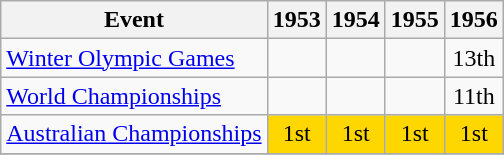<table class="wikitable">
<tr>
<th>Event</th>
<th>1953</th>
<th>1954</th>
<th>1955</th>
<th>1956</th>
</tr>
<tr>
<td><a href='#'>Winter Olympic Games</a></td>
<td></td>
<td></td>
<td></td>
<td align="center">13th</td>
</tr>
<tr>
<td><a href='#'>World Championships</a></td>
<td></td>
<td></td>
<td></td>
<td align="center">11th</td>
</tr>
<tr>
<td><a href='#'>Australian Championships</a></td>
<td align="center" bgcolor="gold">1st</td>
<td align="center" bgcolor="gold">1st</td>
<td align="center" bgcolor="gold">1st</td>
<td align="center" bgcolor="gold">1st</td>
</tr>
<tr>
</tr>
</table>
